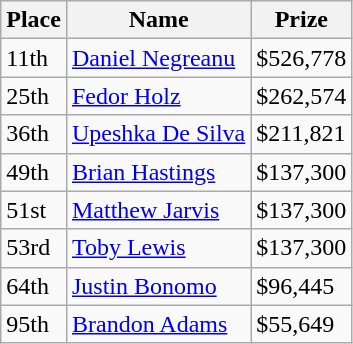<table class="wikitable">
<tr>
<th bgcolor="#FFEBAD">Place</th>
<th bgcolor="#FFEBAD">Name</th>
<th bgcolor="#FFEBAD">Prize</th>
</tr>
<tr>
<td>11th</td>
<td><a href='#'>Daniel Negreanu</a></td>
<td>$526,778</td>
</tr>
<tr>
<td>25th</td>
<td><a href='#'>Fedor Holz</a></td>
<td>$262,574</td>
</tr>
<tr>
<td>36th</td>
<td><a href='#'>Upeshka De Silva</a></td>
<td>$211,821</td>
</tr>
<tr>
<td>49th</td>
<td><a href='#'>Brian Hastings</a></td>
<td>$137,300</td>
</tr>
<tr>
<td>51st</td>
<td><a href='#'>Matthew Jarvis</a></td>
<td>$137,300</td>
</tr>
<tr>
<td>53rd</td>
<td><a href='#'>Toby Lewis</a></td>
<td>$137,300</td>
</tr>
<tr>
<td>64th</td>
<td><a href='#'>Justin Bonomo</a></td>
<td>$96,445</td>
</tr>
<tr>
<td>95th</td>
<td><a href='#'>Brandon Adams</a></td>
<td>$55,649</td>
</tr>
</table>
